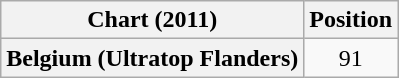<table class="wikitable plainrowheaders" style="text-align:center">
<tr>
<th scope="col">Chart (2011)</th>
<th scope="col">Position</th>
</tr>
<tr>
<th scope="row">Belgium (Ultratop Flanders)</th>
<td>91</td>
</tr>
</table>
